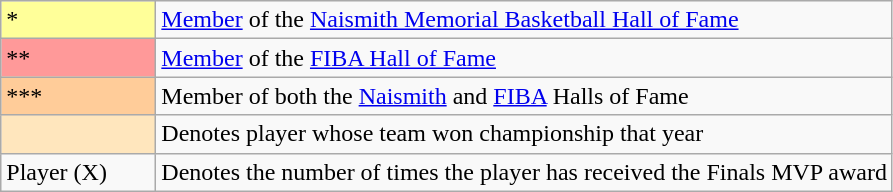<table class="wikitable">
<tr>
<td style="background-color:#FFFF99; border:1px solid #aaaaaa; width:6em">*</td>
<td><a href='#'>Member</a> of the <a href='#'>Naismith Memorial Basketball Hall of Fame</a></td>
</tr>
<tr>
<td style="background-color:#FF9999; border:1px solid #aaaaaa; width:6em">**</td>
<td><a href='#'>Member</a> of the <a href='#'>FIBA Hall of Fame</a></td>
</tr>
<tr>
<td style="background-color:#FFCC99; border:1px solid #aaaaaa; width:6em">***</td>
<td>Member of both the <a href='#'>Naismith</a> and <a href='#'>FIBA</a> Halls of Fame</td>
</tr>
<tr>
<td style="background-color:#FFE6BD; border:1px solid #aaaaaa; width:6em"></td>
<td>Denotes player whose team won championship that year</td>
</tr>
<tr>
<td>Player (X)</td>
<td>Denotes the number of times the player has received the Finals MVP award</td>
</tr>
</table>
